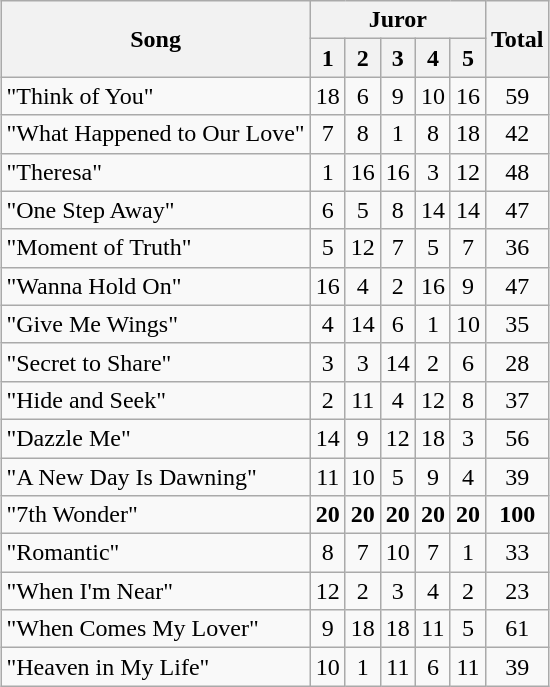<table class="wikitable" style="margin: 1em auto 1em auto; text-align:center;">
<tr>
<th rowspan="2">Song</th>
<th colspan="5">Juror</th>
<th rowspan="2">Total</th>
</tr>
<tr>
<th>1</th>
<th>2</th>
<th>3</th>
<th>4</th>
<th>5</th>
</tr>
<tr>
<td align="left">"Think of You"</td>
<td>18</td>
<td>6</td>
<td>9</td>
<td>10</td>
<td>16</td>
<td>59</td>
</tr>
<tr>
<td align="left">"What Happened to Our Love"</td>
<td>7</td>
<td>8</td>
<td>1</td>
<td>8</td>
<td>18</td>
<td>42</td>
</tr>
<tr>
<td align="left">"Theresa"</td>
<td>1</td>
<td>16</td>
<td>16</td>
<td>3</td>
<td>12</td>
<td>48</td>
</tr>
<tr>
<td align="left">"One Step Away"</td>
<td>6</td>
<td>5</td>
<td>8</td>
<td>14</td>
<td>14</td>
<td>47</td>
</tr>
<tr>
<td align="left">"Moment of Truth"</td>
<td>5</td>
<td>12</td>
<td>7</td>
<td>5</td>
<td>7</td>
<td>36</td>
</tr>
<tr>
<td align="left">"Wanna Hold On"</td>
<td>16</td>
<td>4</td>
<td>2</td>
<td>16</td>
<td>9</td>
<td>47</td>
</tr>
<tr>
<td align="left">"Give Me Wings"</td>
<td>4</td>
<td>14</td>
<td>6</td>
<td>1</td>
<td>10</td>
<td>35</td>
</tr>
<tr>
<td align="left">"Secret to Share"</td>
<td>3</td>
<td>3</td>
<td>14</td>
<td>2</td>
<td>6</td>
<td>28</td>
</tr>
<tr>
<td align="left">"Hide and Seek"</td>
<td>2</td>
<td>11</td>
<td>4</td>
<td>12</td>
<td>8</td>
<td>37</td>
</tr>
<tr>
<td align="left">"Dazzle Me"</td>
<td>14</td>
<td>9</td>
<td>12</td>
<td>18</td>
<td>3</td>
<td>56</td>
</tr>
<tr>
<td align="left">"A New Day Is Dawning"</td>
<td>11</td>
<td>10</td>
<td>5</td>
<td>9</td>
<td>4</td>
<td>39</td>
</tr>
<tr>
<td align="left">"7th Wonder"</td>
<td><strong>20</strong></td>
<td><strong>20</strong></td>
<td><strong>20</strong></td>
<td><strong>20</strong></td>
<td><strong>20</strong></td>
<td><strong>100</strong></td>
</tr>
<tr>
<td align="left">"Romantic"</td>
<td>8</td>
<td>7</td>
<td>10</td>
<td>7</td>
<td>1</td>
<td>33</td>
</tr>
<tr>
<td align="left">"When I'm Near"</td>
<td>12</td>
<td>2</td>
<td>3</td>
<td>4</td>
<td>2</td>
<td>23</td>
</tr>
<tr>
<td align="left">"When Comes My Lover"</td>
<td>9</td>
<td>18</td>
<td>18</td>
<td>11</td>
<td>5</td>
<td>61</td>
</tr>
<tr>
<td align="left">"Heaven in My Life"</td>
<td>10</td>
<td>1</td>
<td>11</td>
<td>6</td>
<td>11</td>
<td>39</td>
</tr>
</table>
